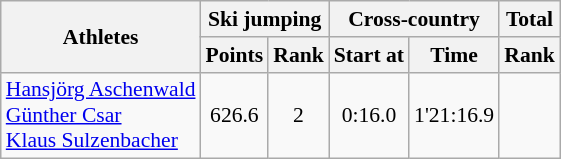<table class="wikitable" border="1" style="font-size:90%">
<tr>
<th rowspan="2">Athletes</th>
<th colspan="2">Ski jumping</th>
<th colspan="2">Cross-country</th>
<th>Total</th>
</tr>
<tr>
<th>Points</th>
<th>Rank</th>
<th>Start at</th>
<th>Time</th>
<th>Rank</th>
</tr>
<tr>
<td><a href='#'>Hansjörg Aschenwald</a><br><a href='#'>Günther Csar</a><br><a href='#'>Klaus Sulzenbacher</a></td>
<td align=center>626.6</td>
<td align=center>2</td>
<td align=center>0:16.0</td>
<td align=center>1'21:16.9</td>
<td align=center></td>
</tr>
</table>
